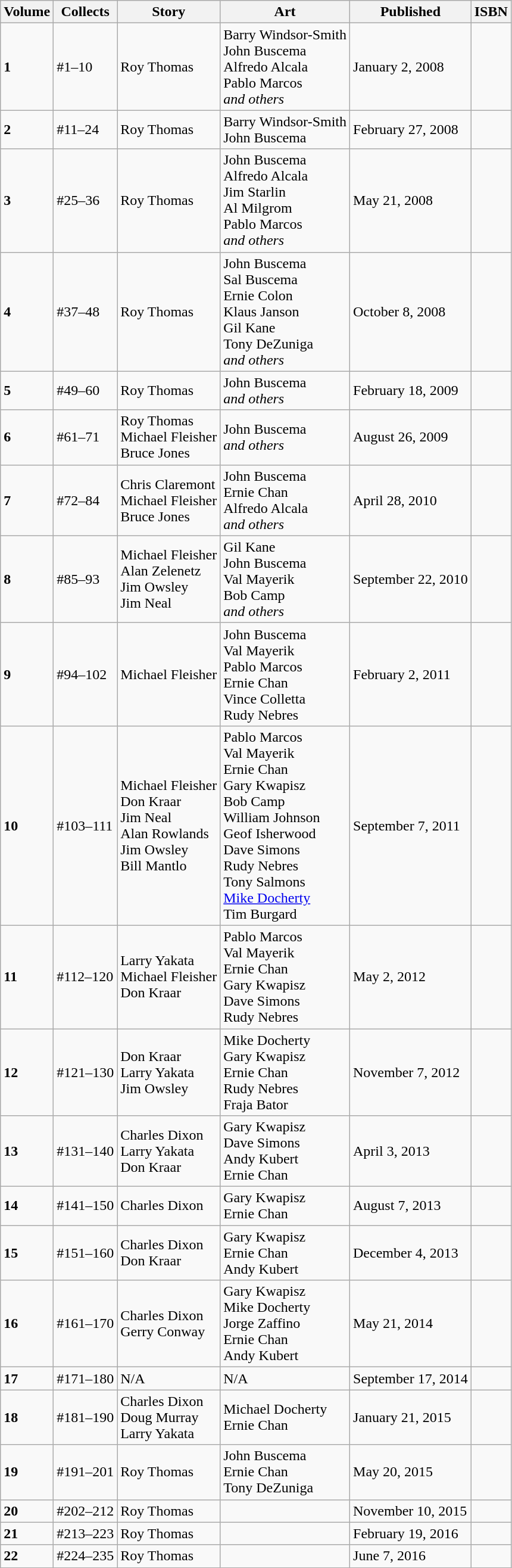<table class="wikitable">
<tr>
<th>Volume</th>
<th>Collects</th>
<th>Story</th>
<th>Art</th>
<th>Published</th>
<th>ISBN</th>
</tr>
<tr>
<td><strong>1</strong></td>
<td>#1–10</td>
<td>Roy Thomas</td>
<td>Barry Windsor-Smith<br>John Buscema<br>Alfredo Alcala<br>Pablo Marcos<br><em>and others</em></td>
<td>January 2, 2008</td>
<td></td>
</tr>
<tr>
<td><strong>2</strong></td>
<td>#11–24</td>
<td>Roy Thomas</td>
<td>Barry Windsor-Smith<br>John Buscema</td>
<td>February 27, 2008</td>
<td></td>
</tr>
<tr>
<td><strong>3</strong></td>
<td>#25–36</td>
<td>Roy Thomas</td>
<td>John Buscema<br>Alfredo Alcala<br>Jim Starlin<br>Al Milgrom<br>Pablo Marcos<br><em>and others</em></td>
<td>May 21, 2008</td>
<td></td>
</tr>
<tr>
<td><strong>4</strong></td>
<td>#37–48</td>
<td>Roy Thomas</td>
<td>John Buscema<br>Sal Buscema<br>Ernie Colon<br>Klaus Janson<br>Gil Kane<br>Tony DeZuniga<br><em>and others</em></td>
<td>October 8, 2008</td>
<td></td>
</tr>
<tr>
<td><strong>5</strong></td>
<td>#49–60</td>
<td>Roy Thomas</td>
<td>John Buscema<br><em>and others</em></td>
<td>February 18, 2009</td>
<td></td>
</tr>
<tr>
<td><strong>6</strong></td>
<td>#61–71</td>
<td>Roy Thomas<br>Michael Fleisher<br>Bruce Jones</td>
<td>John Buscema<br><em>and others</em></td>
<td>August 26, 2009</td>
<td></td>
</tr>
<tr>
<td><strong>7</strong></td>
<td>#72–84</td>
<td>Chris Claremont<br>Michael Fleisher<br>Bruce Jones</td>
<td>John Buscema<br>Ernie Chan<br>Alfredo Alcala<br><em>and others</em></td>
<td>April 28, 2010</td>
<td></td>
</tr>
<tr>
<td><strong>8</strong></td>
<td>#85–93</td>
<td>Michael Fleisher<br>Alan Zelenetz<br>Jim Owsley<br>Jim Neal</td>
<td>Gil Kane<br>John Buscema<br>Val Mayerik<br>Bob Camp<br><em>and others</em></td>
<td>September 22, 2010</td>
<td></td>
</tr>
<tr>
<td><strong>9</strong></td>
<td>#94–102</td>
<td>Michael Fleisher</td>
<td>John Buscema<br>Val Mayerik<br>Pablo Marcos<br>Ernie Chan<br>Vince Colletta<br>Rudy Nebres</td>
<td>February 2, 2011</td>
<td></td>
</tr>
<tr>
<td><strong>10</strong></td>
<td>#103–111</td>
<td>Michael Fleisher<br>Don Kraar<br>Jim Neal<br>Alan Rowlands<br>Jim Owsley<br>Bill Mantlo</td>
<td>Pablo Marcos<br>Val Mayerik<br>Ernie Chan<br>Gary Kwapisz<br>Bob Camp<br>William Johnson<br>Geof Isherwood<br>Dave Simons<br>Rudy Nebres<br>Tony Salmons<br><a href='#'>Mike Docherty</a><br>Tim Burgard</td>
<td>September 7, 2011</td>
<td></td>
</tr>
<tr>
<td><strong>11</strong></td>
<td>#112–120</td>
<td>Larry Yakata<br>Michael Fleisher<br>Don Kraar</td>
<td>Pablo Marcos<br>Val Mayerik<br>Ernie Chan<br>Gary Kwapisz<br>Dave Simons<br>Rudy Nebres</td>
<td>May 2, 2012</td>
<td></td>
</tr>
<tr>
<td><strong>12</strong></td>
<td>#121–130</td>
<td>Don Kraar<br>Larry Yakata<br>Jim Owsley</td>
<td>Mike Docherty<br>Gary Kwapisz<br>Ernie Chan<br>Rudy Nebres<br>Fraja Bator</td>
<td>November 7, 2012</td>
<td></td>
</tr>
<tr>
<td><strong>13</strong></td>
<td>#131–140</td>
<td>Charles Dixon<br>Larry Yakata<br>Don Kraar</td>
<td>Gary Kwapisz<br>Dave Simons<br>Andy Kubert<br>Ernie Chan</td>
<td>April 3, 2013</td>
<td></td>
</tr>
<tr>
<td><strong>14</strong></td>
<td>#141–150</td>
<td>Charles Dixon</td>
<td>Gary Kwapisz<br>Ernie Chan</td>
<td>August 7, 2013</td>
<td></td>
</tr>
<tr>
<td><strong>15</strong></td>
<td>#151–160</td>
<td>Charles Dixon<br>Don Kraar</td>
<td>Gary Kwapisz<br>Ernie Chan<br>Andy Kubert</td>
<td>December 4, 2013</td>
<td></td>
</tr>
<tr>
<td><strong>16</strong></td>
<td>#161–170</td>
<td>Charles Dixon<br>Gerry Conway</td>
<td>Gary Kwapisz<br>Mike Docherty<br>Jorge Zaffino<br>Ernie Chan<br>Andy Kubert</td>
<td>May 21, 2014</td>
<td></td>
</tr>
<tr>
<td><strong>17</strong></td>
<td>#171–180</td>
<td>N/A</td>
<td>N/A</td>
<td>September 17, 2014</td>
<td></td>
</tr>
<tr>
<td><strong>18</strong></td>
<td>#181–190</td>
<td>Charles Dixon<br>Doug Murray<br>Larry Yakata</td>
<td>Michael Docherty<br>Ernie Chan</td>
<td>January 21, 2015</td>
<td></td>
</tr>
<tr>
<td><strong>19</strong></td>
<td>#191–201</td>
<td>Roy Thomas</td>
<td>John Buscema<br>Ernie Chan<br>Tony DeZuniga</td>
<td>May 20, 2015</td>
<td></td>
</tr>
<tr>
<td><strong>20</strong></td>
<td>#202–212</td>
<td>Roy Thomas</td>
<td></td>
<td>November 10, 2015</td>
<td></td>
</tr>
<tr>
<td><strong>21</strong></td>
<td>#213–223</td>
<td>Roy Thomas</td>
<td></td>
<td>February 19, 2016</td>
<td></td>
</tr>
<tr>
<td><strong>22</strong></td>
<td>#224–235</td>
<td>Roy Thomas</td>
<td></td>
<td>June 7, 2016</td>
<td></td>
</tr>
</table>
